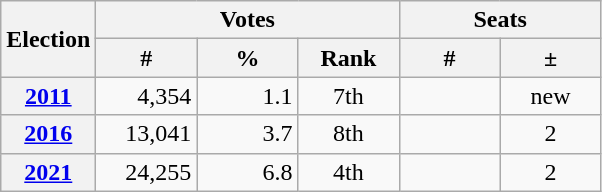<table class=wikitable style="text-align:center">
<tr>
<th rowspan=2>Election</th>
<th colspan=3>Votes</th>
<th colspan=2>Seats</th>
</tr>
<tr>
<th style="width:60px">#</th>
<th style="width:60px">%</th>
<th style="width:60px">Rank</th>
<th style="width:60px">#</th>
<th style="width:60px">±</th>
</tr>
<tr>
<th><a href='#'>2011</a></th>
<td align=right>4,354</td>
<td align=right>1.1</td>
<td>7th</td>
<td style="text-align:right"></td>
<td>new</td>
</tr>
<tr>
<th><a href='#'>2016</a></th>
<td align=right>13,041</td>
<td align=right>3.7</td>
<td>8th</td>
<td style="text-align:right"></td>
<td> 2</td>
</tr>
<tr>
<th><a href='#'>2021</a></th>
<td align=right>24,255</td>
<td align=right>6.8</td>
<td>4th</td>
<td style="text-align:right"></td>
<td> 2</td>
</tr>
</table>
